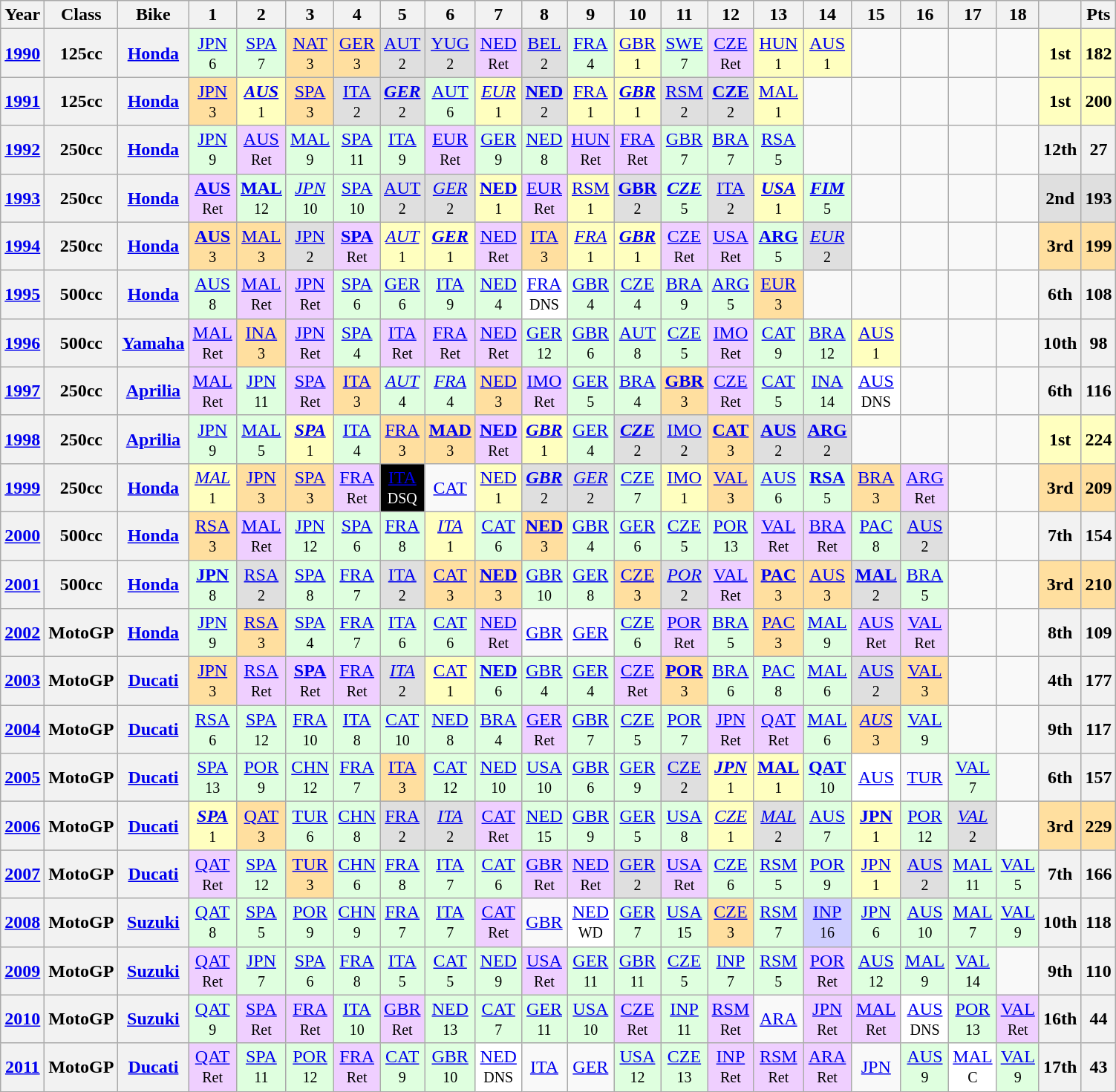<table class="wikitable" style="text-align:center">
<tr>
<th>Year</th>
<th>Class</th>
<th>Bike</th>
<th>1</th>
<th>2</th>
<th>3</th>
<th>4</th>
<th>5</th>
<th>6</th>
<th>7</th>
<th>8</th>
<th>9</th>
<th>10</th>
<th>11</th>
<th>12</th>
<th>13</th>
<th>14</th>
<th>15</th>
<th>16</th>
<th>17</th>
<th>18</th>
<th></th>
<th>Pts</th>
</tr>
<tr>
<th><a href='#'>1990</a></th>
<th>125cc</th>
<th><a href='#'>Honda</a></th>
<td style="background:#DFFFDF;"><a href='#'>JPN</a><br><small>6</small></td>
<td style="background:#DFFFDF;"><a href='#'>SPA</a><br><small>7</small></td>
<td style="background:#FFDF9F;"><a href='#'>NAT</a><br><small>3</small></td>
<td style="background:#FFDF9F;"><a href='#'>GER</a><br><small>3</small></td>
<td style="background:#DFDFDF;"><a href='#'>AUT</a><br><small>2</small></td>
<td style="background:#DFDFDF;"><a href='#'>YUG</a><br><small>2</small></td>
<td style="background:#EFCFFF;"><a href='#'>NED</a><br><small>Ret</small></td>
<td style="background:#DFDFDF;"><a href='#'>BEL</a><br><small>2</small></td>
<td style="background:#DFFFDF;"><a href='#'>FRA</a><br><small>4</small></td>
<td style="background:#FFFFBF;"><a href='#'>GBR</a><br><small>1</small></td>
<td style="background:#DFFFDF;"><a href='#'>SWE</a><br><small>7</small></td>
<td style="background:#EFCFFF;"><a href='#'>CZE</a><br><small>Ret</small></td>
<td style="background:#FFFFBF;"><a href='#'>HUN</a><br><small>1</small></td>
<td style="background:#FFFFBF;"><a href='#'>AUS</a><br><small>1</small></td>
<td></td>
<td></td>
<td></td>
<td></td>
<td style="background:#FFFFBF;"><strong>1st</strong></td>
<td style="background:#FFFFBF;"><strong>182</strong></td>
</tr>
<tr>
<th><a href='#'>1991</a></th>
<th>125cc</th>
<th><a href='#'>Honda</a></th>
<td style="background:#FFDF9F;"><a href='#'>JPN</a><br><small>3</small></td>
<td style="background:#FFFFBF;"><strong><em><a href='#'>AUS</a></em></strong><br><small>1</small></td>
<td style="background:#FFDF9F;"><a href='#'>SPA</a><br><small>3</small></td>
<td style="background:#DFDFDF;"><a href='#'>ITA</a><br><small>2</small></td>
<td style="background:#DFDFDF;"><strong><em><a href='#'>GER</a></em></strong><br><small>2</small></td>
<td style="background:#DFFFDF;"><a href='#'>AUT</a><br><small>6</small></td>
<td style="background:#FFFFBF;"><em><a href='#'>EUR</a></em><br><small>1</small></td>
<td style="background:#DFDFDF;"><strong><a href='#'>NED</a></strong><br><small>2</small></td>
<td style="background:#FFFFBF;"><a href='#'>FRA</a><br><small>1</small></td>
<td style="background:#FFFFBF;"><strong><em><a href='#'>GBR</a></em></strong><br><small>1</small></td>
<td style="background:#DFDFDF;"><a href='#'>RSM</a><br><small>2</small></td>
<td style="background:#DFDFDF;"><strong><a href='#'>CZE</a></strong><br><small>2</small></td>
<td style="background:#FFFFBF;"><a href='#'>MAL</a><br><small>1</small></td>
<td></td>
<td></td>
<td></td>
<td></td>
<td></td>
<td style="background:#FFFFBF;"><strong>1st</strong></td>
<td style="background:#FFFFBF;"><strong>200</strong></td>
</tr>
<tr>
<th><a href='#'>1992</a></th>
<th>250cc</th>
<th><a href='#'>Honda</a></th>
<td style="background:#DFFFDF;"><a href='#'>JPN</a><br><small>9</small></td>
<td style="background:#EFCFFF;"><a href='#'>AUS</a><br><small>Ret</small></td>
<td style="background:#DFFFDF;"><a href='#'>MAL</a><br><small>9</small></td>
<td style="background:#DFFFDF;"><a href='#'>SPA</a><br><small>11</small></td>
<td style="background:#DFFFDF;"><a href='#'>ITA</a><br><small>9</small></td>
<td style="background:#EFCFFF;"><a href='#'>EUR</a><br><small>Ret</small></td>
<td style="background:#DFFFDF;"><a href='#'>GER</a><br><small>9</small></td>
<td style="background:#DFFFDF;"><a href='#'>NED</a><br><small>8</small></td>
<td style="background:#EFCFFF;"><a href='#'>HUN</a><br><small>Ret</small></td>
<td style="background:#EFCFFF;"><a href='#'>FRA</a><br><small>Ret</small></td>
<td style="background:#DFFFDF;"><a href='#'>GBR</a><br><small>7</small></td>
<td style="background:#DFFFDF;"><a href='#'>BRA</a><br><small>7</small></td>
<td style="background:#DFFFDF;"><a href='#'>RSA</a><br><small>5</small></td>
<td></td>
<td></td>
<td></td>
<td></td>
<td></td>
<th>12th</th>
<th>27</th>
</tr>
<tr>
<th><a href='#'>1993</a></th>
<th>250cc</th>
<th><a href='#'>Honda</a></th>
<td style="background:#EFCFFF;"><strong><a href='#'>AUS</a></strong><br><small>Ret</small></td>
<td style="background:#DFFFDF;"><strong><a href='#'>MAL</a></strong><br><small>12</small></td>
<td style="background:#DFFFDF;"><em><a href='#'>JPN</a></em><br><small>10</small></td>
<td style="background:#DFFFDF;"><a href='#'>SPA</a><br><small>10</small></td>
<td style="background:#DFDFDF;"><a href='#'>AUT</a><br><small>2</small></td>
<td style="background:#DFDFDF;"><em><a href='#'>GER</a></em><br><small>2</small></td>
<td style="background:#FFFFBF;"><strong><a href='#'>NED</a></strong><br><small>1</small></td>
<td style="background:#EFCFFF;"><a href='#'>EUR</a><br><small>Ret</small></td>
<td style="background:#FFFFBF;"><a href='#'>RSM</a><br><small>1</small></td>
<td style="background:#DFDFDF;"><strong><a href='#'>GBR</a></strong><br><small>2</small></td>
<td style="background:#DFFFDF;"><strong><em><a href='#'>CZE</a></em></strong><br><small>5</small></td>
<td style="background:#DFDFDF;"><a href='#'>ITA</a><br><small>2</small></td>
<td style="background:#FFFFBF;"><strong><em><a href='#'>USA</a></em></strong><br><small>1</small></td>
<td style="background:#DFFFDF;"><strong><em><a href='#'>FIM</a></em></strong><br><small>5</small></td>
<td></td>
<td></td>
<td></td>
<td></td>
<td style="background:#DFDFDF;"><strong>2nd</strong></td>
<td style="background:#DFDFDF;"><strong>193</strong></td>
</tr>
<tr>
<th><a href='#'>1994</a></th>
<th>250cc</th>
<th><a href='#'>Honda</a></th>
<td style="background:#FFDF9F;"><strong><a href='#'>AUS</a></strong><br><small>3</small></td>
<td style="background:#FFDF9F;"><a href='#'>MAL</a><br><small>3</small></td>
<td style="background:#DFDFDF;"><a href='#'>JPN</a><br><small>2</small></td>
<td style="background:#EFCFFF;"><strong><a href='#'>SPA</a></strong><br><small>Ret</small></td>
<td style="background:#FFFFBF;"><em><a href='#'>AUT</a></em><br><small>1</small></td>
<td style="background:#FFFFBF;"><strong><em><a href='#'>GER</a></em></strong><br><small>1</small></td>
<td style="background:#EFCFFF;"><a href='#'>NED</a><br><small>Ret</small></td>
<td style="background:#FFDF9F;"><a href='#'>ITA</a><br><small>3</small></td>
<td style="background:#FFFFBF;"><em><a href='#'>FRA</a></em><br><small>1</small></td>
<td style="background:#FFFFBF;"><strong><em><a href='#'>GBR</a></em></strong><br><small>1</small></td>
<td style="background:#EFCFFF;"><a href='#'>CZE</a><br><small>Ret</small></td>
<td style="background:#EFCFFF;"><a href='#'>USA</a><br><small>Ret</small></td>
<td style="background:#DFFFDF;"><strong><a href='#'>ARG</a></strong><br><small>5</small></td>
<td style="background:#DFDFDF;"><em><a href='#'>EUR</a></em><br><small>2</small></td>
<td></td>
<td></td>
<td></td>
<td></td>
<td style="background:#FFDF9F;"><strong>3rd</strong></td>
<td style="background:#FFDF9F;"><strong>199</strong></td>
</tr>
<tr>
<th><a href='#'>1995</a></th>
<th>500cc</th>
<th><a href='#'>Honda</a></th>
<td style="background:#DFFFDF;"><a href='#'>AUS</a><br><small>8</small></td>
<td style="background:#EFCFFF;"><a href='#'>MAL</a><br><small>Ret</small></td>
<td style="background:#EFCFFF;"><a href='#'>JPN</a><br><small>Ret</small></td>
<td style="background:#DFFFDF;"><a href='#'>SPA</a><br><small>6</small></td>
<td style="background:#DFFFDF;"><a href='#'>GER</a><br><small>6</small></td>
<td style="background:#DFFFDF;"><a href='#'>ITA</a><br><small>9</small></td>
<td style="background:#DFFFDF;"><a href='#'>NED</a><br><small>4</small></td>
<td style="background:#fff;"><a href='#'>FRA</a><br><small>DNS</small></td>
<td style="background:#DFFFDF;"><a href='#'>GBR</a><br><small>4</small></td>
<td style="background:#DFFFDF;"><a href='#'>CZE</a><br><small>4</small></td>
<td style="background:#DFFFDF;"><a href='#'>BRA</a><br><small>9</small></td>
<td style="background:#DFFFDF;"><a href='#'>ARG</a><br><small>5</small></td>
<td style="background:#FFDF9F;"><a href='#'>EUR</a><br><small>3</small></td>
<td></td>
<td></td>
<td></td>
<td></td>
<td></td>
<th>6th</th>
<th>108</th>
</tr>
<tr>
<th><a href='#'>1996</a></th>
<th>500cc</th>
<th><a href='#'>Yamaha</a></th>
<td style="background:#EFCFFF;"><a href='#'>MAL</a><br><small>Ret</small></td>
<td style="background:#FFDF9F;"><a href='#'>INA</a><br><small>3</small></td>
<td style="background:#EFCFFF;"><a href='#'>JPN</a><br><small>Ret</small></td>
<td style="background:#DFFFDF;"><a href='#'>SPA</a><br><small>4</small></td>
<td style="background:#EFCFFF;"><a href='#'>ITA</a><br><small>Ret</small></td>
<td style="background:#EFCFFF;"><a href='#'>FRA</a><br><small>Ret</small></td>
<td style="background:#EFCFFF;"><a href='#'>NED</a><br><small>Ret</small></td>
<td style="background:#DFFFDF;"><a href='#'>GER</a><br><small>12</small></td>
<td style="background:#DFFFDF;"><a href='#'>GBR</a><br><small>6</small></td>
<td style="background:#DFFFDF;"><a href='#'>AUT</a><br><small>8</small></td>
<td style="background:#DFFFDF;"><a href='#'>CZE</a><br><small>5</small></td>
<td style="background:#EFCFFF;"><a href='#'>IMO</a><br><small>Ret</small></td>
<td style="background:#DFFFDF;"><a href='#'>CAT</a><br><small>9</small></td>
<td style="background:#DFFFDF;"><a href='#'>BRA</a><br><small>12</small></td>
<td style="background:#FFFFBF;"><a href='#'>AUS</a><br><small>1</small></td>
<td></td>
<td></td>
<td></td>
<th>10th</th>
<th>98</th>
</tr>
<tr>
<th><a href='#'>1997</a></th>
<th>250cc</th>
<th><a href='#'>Aprilia</a></th>
<td style="background:#EFCFFF;"><a href='#'>MAL</a><br><small>Ret</small></td>
<td style="background:#DFFFDF;"><a href='#'>JPN</a><br><small>11</small></td>
<td style="background:#EFCFFF;"><a href='#'>SPA</a><br><small>Ret</small></td>
<td style="background:#FFDF9F;"><a href='#'>ITA</a><br><small>3</small></td>
<td style="background:#DFFFDF;"><em><a href='#'>AUT</a></em><br><small>4</small></td>
<td style="background:#DFFFDF;"><em><a href='#'>FRA</a></em><br><small>4</small></td>
<td style="background:#FFDF9F;"><a href='#'>NED</a><br><small>3</small></td>
<td style="background:#EFCFFF;"><a href='#'>IMO</a><br><small>Ret</small></td>
<td style="background:#DFFFDF;"><a href='#'>GER</a><br><small>5</small></td>
<td style="background:#DFFFDF;"><a href='#'>BRA</a><br><small>4</small></td>
<td style="background:#FFDF9F;"><strong><a href='#'>GBR</a></strong><br><small>3</small></td>
<td style="background:#EFCFFF;"><a href='#'>CZE</a><br><small>Ret</small></td>
<td style="background:#DFFFDF;"><a href='#'>CAT</a><br><small>5</small></td>
<td style="background:#DFFFDF;"><a href='#'>INA</a><br><small>14</small></td>
<td style="background:#fff;"><a href='#'>AUS</a><br><small>DNS</small></td>
<td></td>
<td></td>
<td></td>
<th>6th</th>
<th>116</th>
</tr>
<tr>
<th><a href='#'>1998</a></th>
<th>250cc</th>
<th><a href='#'>Aprilia</a></th>
<td style="background:#DFFFDF;"><a href='#'>JPN</a><br><small>9</small></td>
<td style="background:#DFFFDF;"><a href='#'>MAL</a><br><small>5</small></td>
<td style="background:#FFFFBF;"><strong><em><a href='#'>SPA</a></em></strong><br><small>1</small></td>
<td style="background:#DFFFDF;"><a href='#'>ITA</a><br><small>4</small></td>
<td style="background:#FFDF9F;"><a href='#'>FRA</a><br><small>3</small></td>
<td style="background:#FFDF9F;"><strong><a href='#'>MAD</a></strong><br><small>3</small></td>
<td style="background:#EFCFFF;"><strong><a href='#'>NED</a></strong><br><small>Ret</small></td>
<td style="background:#FFFFBF;"><strong><em><a href='#'>GBR</a></em></strong><br><small>1</small></td>
<td style="background:#DFFFDF;"><a href='#'>GER</a><br><small>4</small></td>
<td style="background:#DFDFDF;"><strong><em><a href='#'>CZE</a></em></strong><br><small>2</small></td>
<td style="background:#DFDFDF;"><a href='#'>IMO</a><br><small>2</small></td>
<td style="background:#FFDF9F;"><strong><a href='#'>CAT</a></strong><br><small>3</small></td>
<td style="background:#DFDFDF;"><strong><a href='#'>AUS</a></strong><br><small>2</small></td>
<td style="background:#DFDFDF;"><strong><a href='#'>ARG</a></strong><br><small>2</small></td>
<td></td>
<td></td>
<td></td>
<td></td>
<td style="background:#FFFFBF;"><strong>1st</strong></td>
<td style="background:#FFFFBF;"><strong>224</strong></td>
</tr>
<tr>
<th><a href='#'>1999</a></th>
<th>250cc</th>
<th><a href='#'>Honda</a></th>
<td style="background:#FFFFBF;"><em><a href='#'>MAL</a></em><br><small>1</small></td>
<td style="background:#FFDF9F;"><a href='#'>JPN</a><br><small>3</small></td>
<td style="background:#FFDF9F;"><a href='#'>SPA</a><br><small>3</small></td>
<td style="background:#EFCFFF;"><a href='#'>FRA</a><br><small>Ret</small></td>
<td style="background:black; color:white;"><a href='#'><span>ITA</span></a><br><small>DSQ</small></td>
<td><a href='#'>CAT</a></td>
<td style="background:#FFFFBF;"><a href='#'>NED</a><br><small>1</small></td>
<td style="background:#DFDFDF;"><strong><em><a href='#'>GBR</a></em></strong><br><small>2</small></td>
<td style="background:#DFDFDF;"><em><a href='#'>GER</a></em><br><small>2</small></td>
<td style="background:#DFFFDF;"><a href='#'>CZE</a><br><small>7</small></td>
<td style="background:#FFFFBF;"><a href='#'>IMO</a><br><small>1</small></td>
<td style="background:#FFDF9F;"><a href='#'>VAL</a><br><small>3</small></td>
<td style="background:#DFFFDF;"><a href='#'>AUS</a><br><small>6</small></td>
<td style="background:#DFFFDF;"><strong><a href='#'>RSA</a></strong><br><small>5</small></td>
<td style="background:#FFDF9F;"><a href='#'>BRA</a><br><small>3</small></td>
<td style="background:#EFCFFF;"><a href='#'>ARG</a><br><small>Ret</small></td>
<td></td>
<td></td>
<td style="background:#FFDF9F;"><strong>3rd</strong></td>
<td style="background:#FFDF9F;"><strong>209</strong></td>
</tr>
<tr>
<th><a href='#'>2000</a></th>
<th>500cc</th>
<th><a href='#'>Honda</a></th>
<td style="background:#FFDF9F;"><a href='#'>RSA</a><br><small>3</small></td>
<td style="background:#EFCFFF;"><a href='#'>MAL</a><br><small>Ret</small></td>
<td style="background:#DFFFDF;"><a href='#'>JPN</a><br><small>12</small></td>
<td style="background:#DFFFDF;"><a href='#'>SPA</a><br><small>6</small></td>
<td style="background:#DFFFDF;"><a href='#'>FRA</a><br><small>8</small></td>
<td style="background:#FFFFBF;"><em><a href='#'>ITA</a></em><br><small>1</small></td>
<td style="background:#DFFFDF;"><a href='#'>CAT</a><br><small>6</small></td>
<td style="background:#FFDF9F;"><strong><a href='#'>NED</a></strong><br><small>3</small></td>
<td style="background:#DFFFDF;"><a href='#'>GBR</a><br><small>4</small></td>
<td style="background:#DFFFDF;"><a href='#'>GER</a><br><small>6</small></td>
<td style="background:#DFFFDF;"><a href='#'>CZE</a><br><small>5</small></td>
<td style="background:#DFFFDF;"><a href='#'>POR</a><br><small>13</small></td>
<td style="background:#EFCFFF;"><a href='#'>VAL</a><br><small>Ret</small></td>
<td style="background:#EFCFFF;"><a href='#'>BRA</a><br><small>Ret</small></td>
<td style="background:#DFFFDF;"><a href='#'>PAC</a><br><small>8</small></td>
<td style="background:#DFDFDF;"><a href='#'>AUS</a><br><small>2</small></td>
<td></td>
<td></td>
<th>7th</th>
<th>154</th>
</tr>
<tr>
<th><a href='#'>2001</a></th>
<th>500cc</th>
<th><a href='#'>Honda</a></th>
<td style="background:#DFFFDF;"><strong><a href='#'>JPN</a></strong><br><small>8</small></td>
<td style="background:#DFDFDF;"><a href='#'>RSA</a><br><small>2</small></td>
<td style="background:#DFFFDF;"><a href='#'>SPA</a><br><small>8</small></td>
<td style="background:#DFFFDF;"><a href='#'>FRA</a><br><small>7</small></td>
<td style="background:#DFDFDF;"><a href='#'>ITA</a><br><small>2</small></td>
<td style="background:#FFDF9F;"><a href='#'>CAT</a><br><small>3</small></td>
<td style="background:#FFDF9F;"><strong><a href='#'>NED</a></strong><br><small>3</small></td>
<td style="background:#DFFFDF;"><a href='#'>GBR</a><br><small>10</small></td>
<td style="background:#DFFFDF;"><a href='#'>GER</a><br><small>8</small></td>
<td style="background:#FFDF9F;"><a href='#'>CZE</a><br><small>3</small></td>
<td style="background:#DFDFDF;"><em><a href='#'>POR</a></em><br><small>2</small></td>
<td style="background:#EFCFFF;"><a href='#'>VAL</a><br><small>Ret</small></td>
<td style="background:#FFDF9F;"><strong><a href='#'>PAC</a></strong><br><small>3</small></td>
<td style="background:#FFDF9F;"><a href='#'>AUS</a><br><small>3</small></td>
<td style="background:#DFDFDF;"><strong><a href='#'>MAL</a></strong><br><small>2</small></td>
<td style="background:#DFFFDF;"><a href='#'>BRA</a><br><small>5</small></td>
<td></td>
<td></td>
<td style="background:#FFDF9F;"><strong>3rd</strong></td>
<td style="background:#FFDF9F;"><strong>210</strong></td>
</tr>
<tr>
<th><a href='#'>2002</a></th>
<th>MotoGP</th>
<th><a href='#'>Honda</a></th>
<td style="background:#DFFFDF;"><a href='#'>JPN</a><br><small>9</small></td>
<td style="background:#FFDF9F;"><a href='#'>RSA</a><br><small>3</small></td>
<td style="background:#DFFFDF;"><a href='#'>SPA</a><br><small>4</small></td>
<td style="background:#DFFFDF;"><a href='#'>FRA</a><br><small>7</small></td>
<td style="background:#DFFFDF;"><a href='#'>ITA</a><br><small>6</small></td>
<td style="background:#DFFFDF;"><a href='#'>CAT</a><br><small>6</small></td>
<td style="background:#EFCFFF;"><a href='#'>NED</a><br><small>Ret</small></td>
<td><a href='#'>GBR</a></td>
<td><a href='#'>GER</a></td>
<td style="background:#DFFFDF;"><a href='#'>CZE</a><br><small>6</small></td>
<td style="background:#EFCFFF;"><a href='#'>POR</a><br><small>Ret</small></td>
<td style="background:#DFFFDF;"><a href='#'>BRA</a><br><small>5</small></td>
<td style="background:#FFDF9F;"><a href='#'>PAC</a><br><small>3</small></td>
<td style="background:#DFFFDF;"><a href='#'>MAL</a><br><small>9</small></td>
<td style="background:#EFCFFF;"><a href='#'>AUS</a><br><small>Ret</small></td>
<td style="background:#EFCFFF;"><a href='#'>VAL</a><br><small>Ret</small></td>
<td></td>
<td></td>
<th>8th</th>
<th>109</th>
</tr>
<tr>
<th><a href='#'>2003</a></th>
<th>MotoGP</th>
<th><a href='#'>Ducati</a></th>
<td style="background:#FFDF9F;"><a href='#'>JPN</a><br><small>3</small></td>
<td style="background:#EFCFFF;"><a href='#'>RSA</a><br><small>Ret</small></td>
<td style="background:#EFCFFF;"><strong><a href='#'>SPA</a></strong><br><small>Ret</small></td>
<td style="background:#EFCFFF;"><a href='#'>FRA</a><br><small>Ret</small></td>
<td style="background:#DFDFDF;"><em><a href='#'>ITA</a></em><br><small>2</small></td>
<td style="background:#FFFFBF;"><a href='#'>CAT</a><br><small>1</small></td>
<td style="background:#DFFFDF;"><strong><a href='#'>NED</a></strong><br><small>6</small></td>
<td style="background:#DFFFDF;"><a href='#'>GBR</a><br><small>4</small></td>
<td style="background:#DFFFDF;"><a href='#'>GER</a><br><small>4</small></td>
<td style="background:#EFCFFF;"><a href='#'>CZE</a><br><small>Ret</small></td>
<td style="background:#FFDF9F;"><strong><a href='#'>POR</a></strong><br><small>3</small></td>
<td style="background:#DFFFDF;"><a href='#'>BRA</a><br><small>6</small></td>
<td style="background:#DFFFDF;"><a href='#'>PAC</a><br><small>8</small></td>
<td style="background:#DFFFDF;"><a href='#'>MAL</a><br><small>6</small></td>
<td style="background:#DFDFDF;"><a href='#'>AUS</a><br><small>2</small></td>
<td style="background:#FFDF9F;"><a href='#'>VAL</a><br><small>3</small></td>
<td></td>
<td></td>
<th>4th</th>
<th>177</th>
</tr>
<tr>
<th><a href='#'>2004</a></th>
<th>MotoGP</th>
<th><a href='#'>Ducati</a></th>
<td style="background:#DFFFDF;"><a href='#'>RSA</a><br><small>6</small></td>
<td style="background:#DFFFDF;"><a href='#'>SPA</a><br><small>12</small></td>
<td style="background:#DFFFDF;"><a href='#'>FRA</a><br><small>10</small></td>
<td style="background:#DFFFDF;"><a href='#'>ITA</a><br><small>8</small></td>
<td style="background:#DFFFDF;"><a href='#'>CAT</a><br><small>10</small></td>
<td style="background:#DFFFDF;"><a href='#'>NED</a><br><small>8</small></td>
<td style="background:#DFFFDF;"><a href='#'>BRA</a><br><small>4</small></td>
<td style="background:#EFCFFF;"><a href='#'>GER</a><br><small>Ret</small></td>
<td style="background:#DFFFDF;"><a href='#'>GBR</a><br><small>7</small></td>
<td style="background:#DFFFDF;"><a href='#'>CZE</a><br><small>5</small></td>
<td style="background:#DFFFDF;"><a href='#'>POR</a><br><small>7</small></td>
<td style="background:#EFCFFF;"><a href='#'>JPN</a><br><small>Ret</small></td>
<td style="background:#EFCFFF;"><a href='#'>QAT</a><br><small>Ret</small></td>
<td style="background:#DFFFDF;"><a href='#'>MAL</a><br><small>6</small></td>
<td style="background:#FFDF9F;"><em><a href='#'>AUS</a></em><br><small>3</small></td>
<td style="background:#DFFFDF;"><a href='#'>VAL</a><br><small>9</small></td>
<td></td>
<td></td>
<th>9th</th>
<th>117</th>
</tr>
<tr>
<th><a href='#'>2005</a></th>
<th>MotoGP</th>
<th><a href='#'>Ducati</a></th>
<td style="background:#DFFFDF;"><a href='#'>SPA</a><br><small>13</small></td>
<td style="background:#DFFFDF;"><a href='#'>POR</a><br><small>9</small></td>
<td style="background:#DFFFDF;"><a href='#'>CHN</a><br><small>12</small></td>
<td style="background:#DFFFDF;"><a href='#'>FRA</a><br><small>7</small></td>
<td style="background:#FFDF9F;"><a href='#'>ITA</a><br><small>3</small></td>
<td style="background:#DFFFDF;"><a href='#'>CAT</a><br><small>12</small></td>
<td style="background:#DFFFDF;"><a href='#'>NED</a><br><small>10</small></td>
<td style="background:#DFFFDF;"><a href='#'>USA</a><br><small>10</small></td>
<td style="background:#DFFFDF;"><a href='#'>GBR</a><br><small>6</small></td>
<td style="background:#DFFFDF;"><a href='#'>GER</a><br><small>9</small></td>
<td style="background:#DFDFDF;"><a href='#'>CZE</a><br><small>2</small></td>
<td style="background:#FFFFBF;"><strong><em><a href='#'>JPN</a></em></strong><br><small>1</small></td>
<td style="background:#FFFFBF;"><strong><a href='#'>MAL</a></strong><br><small>1</small></td>
<td style="background:#DFFFDF;"><strong><a href='#'>QAT</a></strong><br><small>10</small></td>
<td style="background:#fff;"><a href='#'>AUS</a></td>
<td><a href='#'>TUR</a></td>
<td style="background:#DFFFDF;"><a href='#'>VAL</a><br><small>7</small></td>
<td></td>
<th>6th</th>
<th>157</th>
</tr>
<tr>
<th><a href='#'>2006</a></th>
<th>MotoGP</th>
<th><a href='#'>Ducati</a></th>
<td style="background:#FFFFBF;"><strong><em><a href='#'>SPA</a></em></strong><br><small>1</small></td>
<td style="background:#FFDF9F;"><a href='#'>QAT</a><br><small>3</small></td>
<td style="background:#DFFFDF;"><a href='#'>TUR</a><br><small>6</small></td>
<td style="background:#DFFFDF;"><a href='#'>CHN</a><br><small>8</small></td>
<td style="background:#DFDFDF;"><a href='#'>FRA</a><br><small>2</small></td>
<td style="background:#DFDFDF;"><em><a href='#'>ITA</a></em><br><small>2</small></td>
<td style="background:#EFCFFF;"><a href='#'>CAT</a><br><small>Ret</small></td>
<td style="background:#DFFFDF;"><a href='#'>NED</a><br><small>15</small></td>
<td style="background:#DFFFDF;"><a href='#'>GBR</a><br><small>9</small></td>
<td style="background:#DFFFDF;"><a href='#'>GER</a><br><small>5</small></td>
<td style="background:#DFFFDF;"><a href='#'>USA</a><br><small>8</small></td>
<td style="background:#FFFFBF;"><em><a href='#'>CZE</a></em><br><small>1</small></td>
<td style="background:#DFDFDF;"><em><a href='#'>MAL</a></em><br><small>2</small></td>
<td style="background:#DFFFDF;"><a href='#'>AUS</a><br><small>7</small></td>
<td style="background:#FFFFBF;"><strong><a href='#'>JPN</a></strong><br><small>1</small></td>
<td style="background:#DFFFDF;"><a href='#'>POR</a><br><small>12</small></td>
<td style="background:#DFDFDF;"><em><a href='#'>VAL</a></em><br><small>2</small></td>
<td></td>
<td style="background:#FFDF9F;"><strong>3rd</strong></td>
<td style="background:#FFDF9F;"><strong>229</strong></td>
</tr>
<tr>
<th><a href='#'>2007</a></th>
<th>MotoGP</th>
<th><a href='#'>Ducati</a></th>
<td style="background:#EFCFFF;"><a href='#'>QAT</a><br><small>Ret</small></td>
<td style="background:#DFFFDF;"><a href='#'>SPA</a><br><small>12</small></td>
<td style="background:#FFDF9F;"><a href='#'>TUR</a><br><small>3</small></td>
<td style="background:#DFFFDF;"><a href='#'>CHN</a><br><small>6</small></td>
<td style="background:#DFFFDF;"><a href='#'>FRA</a><br><small>8</small></td>
<td style="background:#DFFFDF;"><a href='#'>ITA</a><br><small>7</small></td>
<td style="background:#DFFFDF;"><a href='#'>CAT</a><br><small>6</small></td>
<td style="background:#EFCFFF;"><a href='#'>GBR</a><br><small>Ret</small></td>
<td style="background:#EFCFFF;"><a href='#'>NED</a><br><small>Ret</small></td>
<td style="background:#DFDFDF;"><a href='#'>GER</a><br><small>2</small></td>
<td style="background:#EFCFFF;"><a href='#'>USA</a><br><small>Ret</small></td>
<td style="background:#DFFFDF;"><a href='#'>CZE</a><br><small>6</small></td>
<td style="background:#DFFFDF;"><a href='#'>RSM</a><br><small>5</small></td>
<td style="background:#DFFFDF;"><a href='#'>POR</a><br><small>9</small></td>
<td style="background:#FFFFBF;"><a href='#'>JPN</a><br><small>1</small></td>
<td style="background:#DFDFDF;"><a href='#'>AUS</a><br><small>2</small></td>
<td style="background:#DFFFDF;"><a href='#'>MAL</a><br><small>11</small></td>
<td style="background:#DFFFDF;"><a href='#'>VAL</a><br><small>5</small></td>
<th>7th</th>
<th>166</th>
</tr>
<tr>
<th><a href='#'>2008</a></th>
<th>MotoGP</th>
<th><a href='#'>Suzuki</a></th>
<td style="background:#DFFFDF;"><a href='#'>QAT</a><br><small>8</small></td>
<td style="background:#DFFFDF;"><a href='#'>SPA</a><br><small>5</small></td>
<td style="background:#DFFFDF;"><a href='#'>POR</a><br><small>9</small></td>
<td style="background:#DFFFDF;"><a href='#'>CHN</a><br><small>9</small></td>
<td style="background:#DFFFDF;"><a href='#'>FRA</a><br><small>7</small></td>
<td style="background:#DFFFDF;"><a href='#'>ITA</a><br><small>7</small></td>
<td style="background:#EFCFFF;"><a href='#'>CAT</a><br><small>Ret</small></td>
<td><a href='#'>GBR</a></td>
<td style="background:#fff;"><a href='#'>NED</a><br><small>WD</small></td>
<td style="background:#DFFFDF;"><a href='#'>GER</a><br><small>7</small></td>
<td style="background:#DFFFDF;"><a href='#'>USA</a><br><small>15</small></td>
<td style="background:#FFDF9F;"><a href='#'>CZE</a><br><small>3</small></td>
<td style="background:#DFFFDF;"><a href='#'>RSM</a><br><small>7</small></td>
<td style="background:#CFCFFF;"><a href='#'>INP</a><br><small>16</small></td>
<td style="background:#DFFFDF;"><a href='#'>JPN</a><br><small>6</small></td>
<td style="background:#DFFFDF;"><a href='#'>AUS</a><br><small>10</small></td>
<td style="background:#DFFFDF;"><a href='#'>MAL</a><br><small>7</small></td>
<td style="background:#DFFFDF;"><a href='#'>VAL</a><br><small>9</small></td>
<th>10th</th>
<th>118</th>
</tr>
<tr>
<th><a href='#'>2009</a></th>
<th>MotoGP</th>
<th><a href='#'>Suzuki</a></th>
<td style="background:#EFCFFF;"><a href='#'>QAT</a><br><small>Ret</small></td>
<td style="background:#DFFFDF;"><a href='#'>JPN</a><br><small>7</small></td>
<td style="background:#DFFFDF;"><a href='#'>SPA</a><br><small>6</small></td>
<td style="background:#DFFFDF;"><a href='#'>FRA</a><br><small>8</small></td>
<td style="background:#DFFFDF;"><a href='#'>ITA</a><br><small>5</small></td>
<td style="background:#DFFFDF;"><a href='#'>CAT</a><br><small>5</small></td>
<td style="background:#DFFFDF;"><a href='#'>NED</a><br><small>9</small></td>
<td style="background:#EFCFFF;"><a href='#'>USA</a><br><small>Ret</small></td>
<td style="background:#DFFFDF;"><a href='#'>GER</a><br><small>11</small></td>
<td style="background:#DFFFDF;"><a href='#'>GBR</a><br><small>11</small></td>
<td style="background:#DFFFDF;"><a href='#'>CZE</a><br><small>5</small></td>
<td style="background:#DFFFDF;"><a href='#'>INP</a><br><small>7</small></td>
<td style="background:#DFFFDF;"><a href='#'>RSM</a><br><small>5</small></td>
<td style="background:#EFCFFF;"><a href='#'>POR</a><br><small>Ret</small></td>
<td style="background:#DFFFDF;"><a href='#'>AUS</a><br><small>12</small></td>
<td style="background:#DFFFDF;"><a href='#'>MAL</a><br><small>9</small></td>
<td style="background:#DFFFDF;"><a href='#'>VAL</a> <br><small>14</small></td>
<td></td>
<th>9th</th>
<th>110</th>
</tr>
<tr>
<th><a href='#'>2010</a></th>
<th>MotoGP</th>
<th><a href='#'>Suzuki</a></th>
<td style="background:#DFFFDF;"><a href='#'>QAT</a><br><small>9</small></td>
<td style="background:#EFCFFF;"><a href='#'>SPA</a><br><small>Ret</small></td>
<td style="background:#EFCFFF;"><a href='#'>FRA</a><br><small>Ret</small></td>
<td style="background:#DFFFDF;"><a href='#'>ITA</a><br><small>10</small></td>
<td style="background:#EFCFFF;"><a href='#'>GBR</a><br><small>Ret</small></td>
<td style="background:#DFFFDF;"><a href='#'>NED</a><br><small>13</small></td>
<td style="background:#DFFFDF;"><a href='#'>CAT</a><br><small>7</small></td>
<td style="background:#DFFFDF;"><a href='#'>GER</a><br><small>11</small></td>
<td style="background:#DFFFDF;"><a href='#'>USA</a><br><small>10</small></td>
<td style="background:#EFCFFF;"><a href='#'>CZE</a><br><small>Ret</small></td>
<td style="background:#DFFFDF;"><a href='#'>INP</a><br><small>11</small></td>
<td style="background:#EFCFFF;"><a href='#'>RSM</a><br><small>Ret</small></td>
<td><a href='#'>ARA</a></td>
<td style="background:#EFCFFF;"><a href='#'>JPN</a><br><small>Ret</small></td>
<td style="background:#EFCFFF;"><a href='#'>MAL</a><br><small>Ret</small></td>
<td style="background:#fff;"><a href='#'>AUS</a><br><small>DNS</small></td>
<td style="background:#DFFFDF;"><a href='#'>POR</a><br><small>13</small></td>
<td style="background:#EFCFFF;"><a href='#'>VAL</a><br><small>Ret</small></td>
<th>16th</th>
<th>44</th>
</tr>
<tr>
<th><a href='#'>2011</a></th>
<th>MotoGP</th>
<th><a href='#'>Ducati</a></th>
<td style="background:#EFCFFF;"><a href='#'>QAT</a><br><small>Ret</small></td>
<td style="background:#DFFFDF;"><a href='#'>SPA</a><br><small>11</small></td>
<td style="background:#DFFFDF;"><a href='#'>POR</a><br><small>12</small></td>
<td style="background:#EFCFFF;"><a href='#'>FRA</a><br><small>Ret</small></td>
<td style="background:#DFFFDF;"><a href='#'>CAT</a><br><small>9</small></td>
<td style="background:#DFFFDF;"><a href='#'>GBR</a><br><small>10</small></td>
<td style="background:#fff;"><a href='#'>NED</a><br><small>DNS</small></td>
<td><a href='#'>ITA</a></td>
<td><a href='#'>GER</a></td>
<td style="background:#DFFFDF;"><a href='#'>USA</a><br><small>12</small></td>
<td style="background:#DFFFDF;"><a href='#'>CZE</a><br><small>13</small></td>
<td style="background:#EFCFFF;"><a href='#'>INP</a><br><small>Ret</small></td>
<td style="background:#EFCFFF;"><a href='#'>RSM</a><br><small>Ret</small></td>
<td style="background:#EFCFFF;"><a href='#'>ARA</a><br><small>Ret</small></td>
<td><a href='#'>JPN</a></td>
<td style="background:#DFFFDF;"><a href='#'>AUS</a><br><small>9</small></td>
<td style="background:#fff;"><a href='#'>MAL</a><br><small>C</small></td>
<td style="background:#DFFFDF;"><a href='#'>VAL</a><br><small>9</small></td>
<th>17th</th>
<th>43</th>
</tr>
</table>
